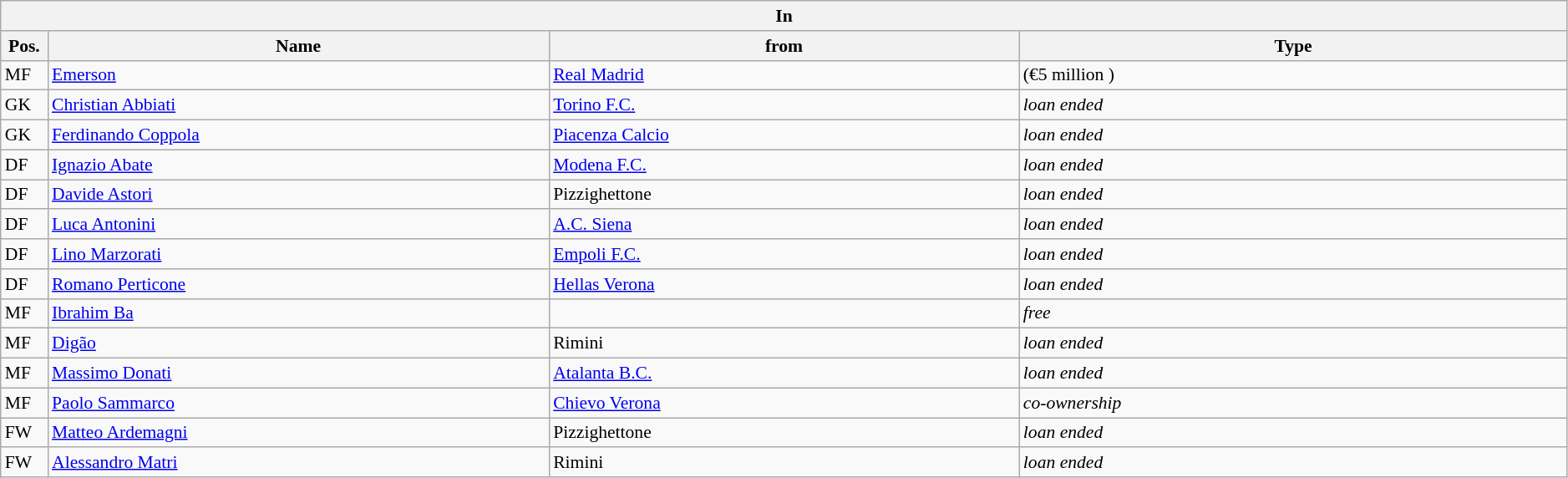<table class="wikitable" style="font-size:90%;width:99%;">
<tr>
<th colspan="4">In</th>
</tr>
<tr>
<th width=3%>Pos.</th>
<th width=32%>Name</th>
<th width=30%>from</th>
<th width=35%>Type</th>
</tr>
<tr>
<td>MF</td>
<td><a href='#'>Emerson</a></td>
<td><a href='#'>Real Madrid</a></td>
<td>(€5 million )</td>
</tr>
<tr>
<td>GK</td>
<td><a href='#'>Christian Abbiati</a></td>
<td><a href='#'>Torino F.C.</a></td>
<td><em>loan ended</em></td>
</tr>
<tr>
<td>GK</td>
<td><a href='#'>Ferdinando Coppola</a></td>
<td><a href='#'>Piacenza Calcio</a></td>
<td><em>loan ended</em></td>
</tr>
<tr>
<td>DF</td>
<td><a href='#'>Ignazio Abate</a></td>
<td><a href='#'>Modena F.C.</a></td>
<td><em>loan ended</em></td>
</tr>
<tr>
<td>DF</td>
<td><a href='#'>Davide Astori</a></td>
<td>Pizzighettone</td>
<td><em>loan ended</em></td>
</tr>
<tr>
<td>DF</td>
<td><a href='#'>Luca Antonini</a></td>
<td><a href='#'>A.C. Siena</a></td>
<td><em>loan ended</em></td>
</tr>
<tr>
<td>DF</td>
<td><a href='#'>Lino Marzorati</a></td>
<td><a href='#'>Empoli F.C.</a></td>
<td><em>loan ended</em></td>
</tr>
<tr>
<td>DF</td>
<td><a href='#'>Romano Perticone</a></td>
<td><a href='#'>Hellas Verona</a></td>
<td><em>loan ended</em></td>
</tr>
<tr>
<td>MF</td>
<td><a href='#'>Ibrahim Ba</a></td>
<td></td>
<td><em>free</em></td>
</tr>
<tr>
<td>MF</td>
<td><a href='#'>Digão</a></td>
<td>Rimini</td>
<td><em>loan ended</em></td>
</tr>
<tr>
<td>MF</td>
<td><a href='#'>Massimo Donati</a></td>
<td><a href='#'>Atalanta B.C.</a></td>
<td><em>loan ended</em></td>
</tr>
<tr>
<td>MF</td>
<td><a href='#'>Paolo Sammarco</a></td>
<td><a href='#'>Chievo Verona</a></td>
<td><em>co-ownership</em></td>
</tr>
<tr>
<td>FW</td>
<td><a href='#'>Matteo Ardemagni</a></td>
<td>Pizzighettone</td>
<td><em>loan ended</em></td>
</tr>
<tr>
<td>FW</td>
<td><a href='#'>Alessandro Matri</a></td>
<td>Rimini</td>
<td><em>loan ended</em></td>
</tr>
</table>
